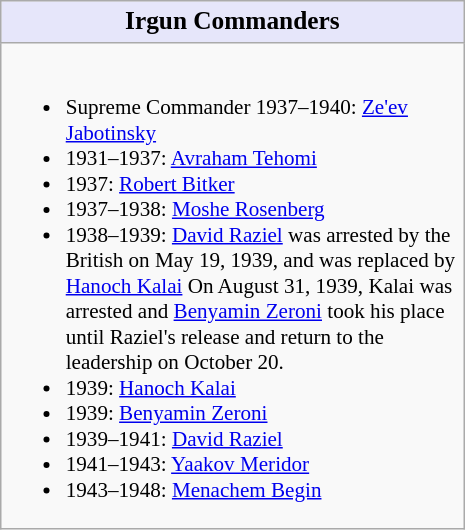<table class="wikitable floatright" style="width:22em; font-size:88%;">
<tr>
<th style="background:lavender; font-size:120%;">Irgun Commanders</th>
</tr>
<tr>
<td><br><ul><li>Supreme Commander 1937–1940: <a href='#'>Ze'ev Jabotinsky</a></li><li>1931–1937: <a href='#'>Avraham Tehomi</a></li><li>1937: <a href='#'>Robert Bitker</a></li><li>1937–1938: <a href='#'>Moshe Rosenberg</a></li><li>1938–1939: <a href='#'>David Raziel</a> was arrested by the British on May 19, 1939, and was replaced by <a href='#'>Hanoch Kalai</a> On August 31, 1939, Kalai was arrested and <a href='#'>Benyamin Zeroni</a> took his place until Raziel's release and return to the leadership on October 20.</li><li>1939: <a href='#'>Hanoch Kalai</a></li><li>1939: <a href='#'>Benyamin Zeroni</a></li><li>1939–1941: <a href='#'>David Raziel</a></li><li>1941–1943: <a href='#'>Yaakov Meridor</a></li><li>1943–1948: <a href='#'>Menachem Begin</a></li></ul></td>
</tr>
</table>
